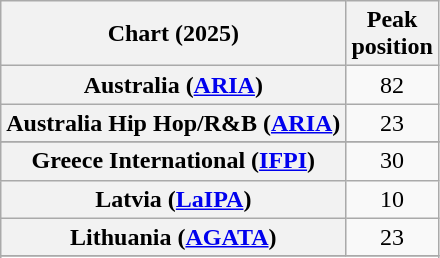<table class="wikitable sortable plainrowheaders" style="text-align:center">
<tr>
<th scope="col">Chart (2025)</th>
<th scope="col">Peak<br>position</th>
</tr>
<tr>
<th scope="row">Australia (<a href='#'>ARIA</a>)</th>
<td>82</td>
</tr>
<tr>
<th scope="row">Australia Hip Hop/R&B (<a href='#'>ARIA</a>)</th>
<td>23</td>
</tr>
<tr>
</tr>
<tr>
</tr>
<tr>
</tr>
<tr>
<th scope="row">Greece International (<a href='#'>IFPI</a>)</th>
<td>30</td>
</tr>
<tr>
<th scope="row">Latvia (<a href='#'>LaIPA</a>)</th>
<td>10</td>
</tr>
<tr>
<th scope="row">Lithuania (<a href='#'>AGATA</a>)</th>
<td>23</td>
</tr>
<tr>
</tr>
<tr>
</tr>
<tr>
</tr>
</table>
